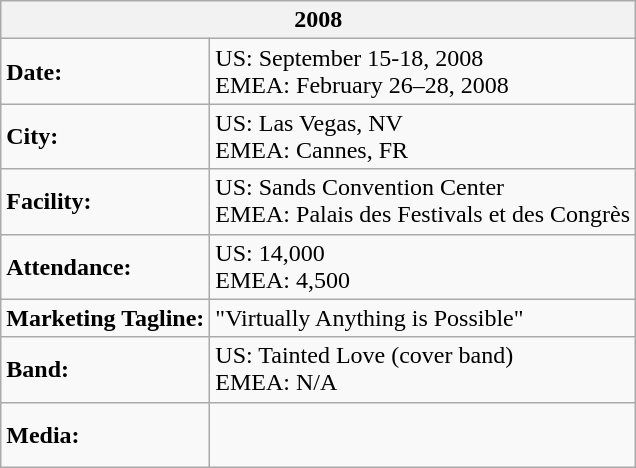<table class="wikitable">
<tr>
<th colspan="2">2008</th>
</tr>
<tr>
<td><strong>Date:</strong></td>
<td>US: September 15-18, 2008<br>EMEA: February 26–28, 2008</td>
</tr>
<tr>
<td><strong>City:</strong></td>
<td>US: Las Vegas, NV<br>EMEA: Cannes, FR</td>
</tr>
<tr>
<td><strong>Facility:</strong></td>
<td>US: Sands Convention Center<br>EMEA: Palais des Festivals et des Congrès</td>
</tr>
<tr>
<td><strong>Attendance:</strong></td>
<td>US: 14,000<br>EMEA: 4,500</td>
</tr>
<tr>
<td><strong>Marketing Tagline:</strong></td>
<td>"Virtually Anything is Possible"</td>
</tr>
<tr>
<td><strong>Band:</strong></td>
<td>US: Tainted Love (cover band)<br>EMEA: N/A</td>
</tr>
<tr>
<td><strong>Media:</strong></td>
<td><br><br></td>
</tr>
</table>
